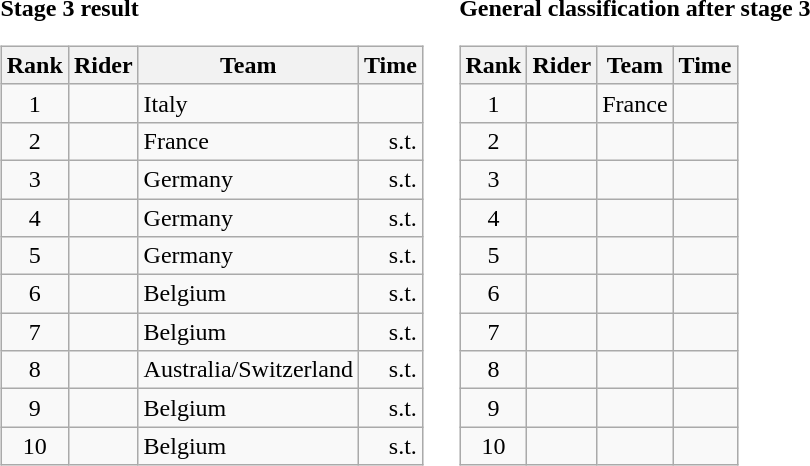<table>
<tr>
<td><strong>Stage 3 result</strong><br><table class="wikitable">
<tr>
<th scope="col">Rank</th>
<th scope="col">Rider</th>
<th scope="col">Team</th>
<th scope="col">Time</th>
</tr>
<tr>
<td style="text-align:center;">1</td>
<td></td>
<td>Italy</td>
<td style="text-align:right;"></td>
</tr>
<tr>
<td style="text-align:center;">2</td>
<td></td>
<td>France</td>
<td style="text-align:right;">s.t.</td>
</tr>
<tr>
<td style="text-align:center;">3</td>
<td></td>
<td>Germany</td>
<td style="text-align:right;">s.t.</td>
</tr>
<tr>
<td style="text-align:center;">4</td>
<td></td>
<td>Germany</td>
<td style="text-align:right;">s.t.</td>
</tr>
<tr>
<td style="text-align:center;">5</td>
<td></td>
<td>Germany</td>
<td style="text-align:right;">s.t.</td>
</tr>
<tr>
<td style="text-align:center;">6</td>
<td></td>
<td>Belgium</td>
<td style="text-align:right;">s.t.</td>
</tr>
<tr>
<td style="text-align:center;">7</td>
<td></td>
<td>Belgium</td>
<td style="text-align:right;">s.t.</td>
</tr>
<tr>
<td style="text-align:center;">8</td>
<td></td>
<td>Australia/Switzerland</td>
<td style="text-align:right;">s.t.</td>
</tr>
<tr>
<td style="text-align:center;">9</td>
<td></td>
<td>Belgium</td>
<td style="text-align:right;">s.t.</td>
</tr>
<tr>
<td style="text-align:center;">10</td>
<td></td>
<td>Belgium</td>
<td style="text-align:right;">s.t.</td>
</tr>
</table>
</td>
<td></td>
<td><strong>General classification after stage 3</strong><br><table class="wikitable">
<tr>
<th scope="col">Rank</th>
<th scope="col">Rider</th>
<th scope="col">Team</th>
<th scope="col">Time</th>
</tr>
<tr>
<td style="text-align:center;">1</td>
<td></td>
<td>France</td>
<td style="text-align:right;"></td>
</tr>
<tr>
<td style="text-align:center;">2</td>
<td></td>
<td></td>
<td></td>
</tr>
<tr>
<td style="text-align:center;">3</td>
<td></td>
<td></td>
<td></td>
</tr>
<tr>
<td style="text-align:center;">4</td>
<td></td>
<td></td>
<td></td>
</tr>
<tr>
<td style="text-align:center;">5</td>
<td></td>
<td></td>
<td></td>
</tr>
<tr>
<td style="text-align:center;">6</td>
<td></td>
<td></td>
<td></td>
</tr>
<tr>
<td style="text-align:center;">7</td>
<td></td>
<td></td>
<td></td>
</tr>
<tr>
<td style="text-align:center;">8</td>
<td></td>
<td></td>
<td></td>
</tr>
<tr>
<td style="text-align:center;">9</td>
<td></td>
<td></td>
<td></td>
</tr>
<tr>
<td style="text-align:center;">10</td>
<td></td>
<td></td>
<td></td>
</tr>
</table>
</td>
</tr>
</table>
